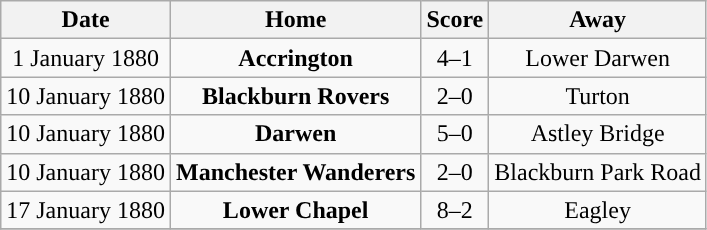<table class="wikitable" style="text-align: center">
<tr>
<th>Date</th>
<th>Home</th>
<th>Score</th>
<th>Away</th>
</tr>
<tr>
<td>1 January 1880</td>
<td><strong>Accrington</strong></td>
<td>4–1</td>
<td>Lower Darwen</td>
</tr>
<tr>
<td>10 January 1880</td>
<td><strong>Blackburn Rovers</strong></td>
<td>2–0</td>
<td>Turton</td>
</tr>
<tr>
<td>10 January 1880</td>
<td><strong>Darwen</strong></td>
<td>5–0</td>
<td>Astley Bridge</td>
</tr>
<tr>
<td>10 January 1880</td>
<td><strong>Manchester Wanderers</strong></td>
<td>2–0</td>
<td>Blackburn Park Road</td>
</tr>
<tr>
<td>17 January 1880</td>
<td><strong>Lower Chapel</strong></td>
<td>8–2</td>
<td>Eagley</td>
</tr>
<tr>
</tr>
</table>
